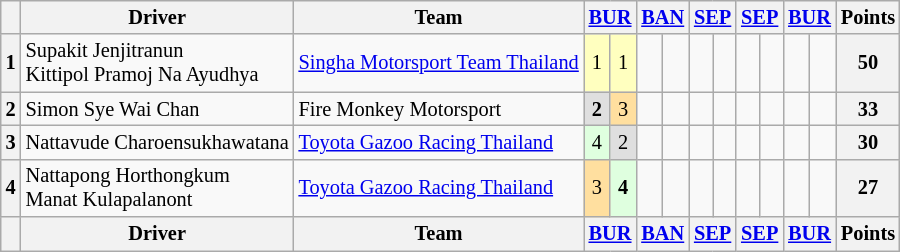<table class="wikitable" style="font-size: 85%; text-align:center;">
<tr>
<th></th>
<th>Driver</th>
<th>Team</th>
<th colspan="2"><a href='#'>BUR</a><br></th>
<th colspan="2"><a href='#'>BAN</a><br></th>
<th colspan="2"><a href='#'>SEP</a><br></th>
<th colspan="2"><a href='#'>SEP</a><br></th>
<th colspan="2"><a href='#'>BUR</a><br></th>
<th>Points</th>
</tr>
<tr>
<th>1</th>
<td align="left"> Supakit Jenjitranun<br> Kittipol Pramoj Na Ayudhya</td>
<td align="left"> <a href='#'>Singha Motorsport Team Thailand</a></td>
<td style="background:#FFFFBF;">1</td>
<td style="background:#FFFFBF;">1</td>
<td></td>
<td></td>
<td></td>
<td></td>
<td></td>
<td></td>
<td></td>
<td></td>
<th>50</th>
</tr>
<tr>
<th>2</th>
<td align="left"> Simon Sye Wai Chan</td>
<td align="left"> Fire Monkey Motorsport</td>
<td style="background:#DFDFDF;"><strong>2</strong></td>
<td style="background:#FFDF9F;">3</td>
<td></td>
<td></td>
<td></td>
<td></td>
<td></td>
<td></td>
<td></td>
<td></td>
<th>33</th>
</tr>
<tr>
<th>3</th>
<td align="left"> Nattavude Charoensukhawatana</td>
<td align="left"> <a href='#'>Toyota Gazoo Racing Thailand</a></td>
<td style="background:#DFFFDF;">4</td>
<td style="background:#DFDFDF;">2</td>
<td></td>
<td></td>
<td></td>
<td></td>
<td></td>
<td></td>
<td></td>
<td></td>
<th>30</th>
</tr>
<tr>
<th>4</th>
<td align="left"> Nattapong Horthongkum<br> Manat Kulapalanont</td>
<td align="left"> <a href='#'>Toyota Gazoo Racing Thailand</a></td>
<td style="background:#FFDF9F;">3</td>
<td style="background:#DFFFDF;"><strong>4</strong></td>
<td></td>
<td></td>
<td></td>
<td></td>
<td></td>
<td></td>
<td></td>
<td></td>
<th>27</th>
</tr>
<tr>
<th></th>
<th>Driver</th>
<th>Team</th>
<th colspan="2"><a href='#'>BUR</a><br></th>
<th colspan="2"><a href='#'>BAN</a><br></th>
<th colspan="2"><a href='#'>SEP</a><br></th>
<th colspan="2"><a href='#'>SEP</a><br></th>
<th colspan="2"><a href='#'>BUR</a><br></th>
<th>Points</th>
</tr>
</table>
